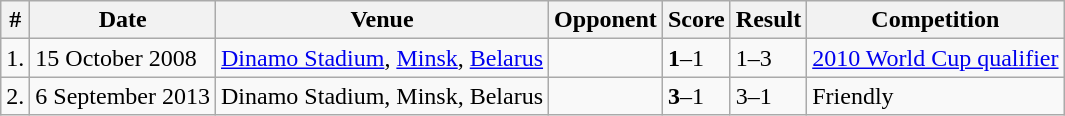<table class="wikitable" border="1">
<tr>
<th>#</th>
<th>Date</th>
<th>Venue</th>
<th>Opponent</th>
<th>Score</th>
<th>Result</th>
<th>Competition</th>
</tr>
<tr>
<td>1.</td>
<td>15 October 2008</td>
<td><a href='#'>Dinamo Stadium</a>, <a href='#'>Minsk</a>, <a href='#'>Belarus</a></td>
<td></td>
<td><strong>1</strong>–1</td>
<td>1–3</td>
<td><a href='#'>2010 World Cup qualifier</a></td>
</tr>
<tr>
<td>2.</td>
<td>6 September 2013</td>
<td>Dinamo Stadium, Minsk, Belarus</td>
<td></td>
<td><strong>3</strong>–1</td>
<td>3–1</td>
<td>Friendly</td>
</tr>
</table>
